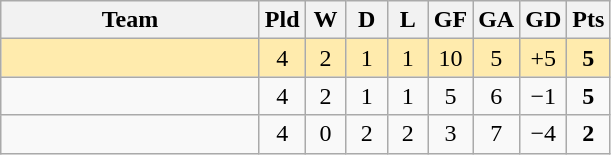<table class="wikitable" style="text-align:center">
<tr>
<th width=165>Team</th>
<th width=20>Pld</th>
<th width=20>W</th>
<th width=20>D</th>
<th width=20>L</th>
<th width=20>GF</th>
<th width=20>GA</th>
<th width=20>GD</th>
<th width=20>Pts</th>
</tr>
<tr bgcolor="#ffebad">
<td align="left"></td>
<td>4</td>
<td>2</td>
<td>1</td>
<td>1</td>
<td>10</td>
<td>5</td>
<td>+5</td>
<td><strong>5</strong></td>
</tr>
<tr>
<td align="left"></td>
<td>4</td>
<td>2</td>
<td>1</td>
<td>1</td>
<td>5</td>
<td>6</td>
<td>−1</td>
<td><strong>5</strong></td>
</tr>
<tr>
<td align="left"></td>
<td>4</td>
<td>0</td>
<td>2</td>
<td>2</td>
<td>3</td>
<td>7</td>
<td>−4</td>
<td><strong>2</strong></td>
</tr>
</table>
